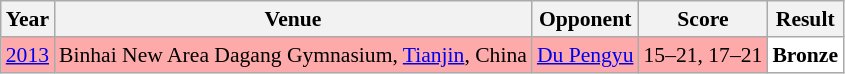<table class="sortable wikitable" style="font-size: 90%;">
<tr>
<th>Year</th>
<th>Venue</th>
<th>Opponent</th>
<th>Score</th>
<th>Result</th>
</tr>
<tr style="background:#FFAAAA">
<td align="center"><a href='#'>2013</a></td>
<td align="left">Binhai New Area Dagang Gymnasium, <a href='#'>Tianjin</a>, China</td>
<td align="left"> <a href='#'>Du Pengyu</a></td>
<td align="left">15–21, 17–21</td>
<td style="text-align:left; background:white"> <strong>Bronze</strong></td>
</tr>
</table>
